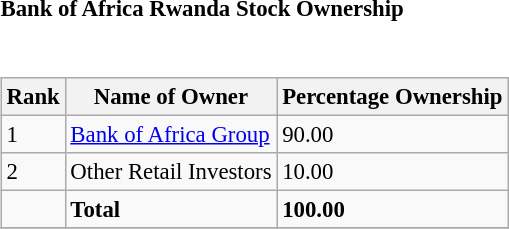<table style="font-size:95%;">
<tr>
<td><strong>Bank of Africa Rwanda</strong> <strong>Stock Ownership</strong></td>
</tr>
<tr valign="top">
<td><br><table class="wikitable sortable" style="margin-left:auto;margin-right:auto">
<tr>
<th style="width:2em;">Rank</th>
<th>Name of Owner</th>
<th>Percentage Ownership</th>
</tr>
<tr>
<td>1</td>
<td><a href='#'>Bank of Africa Group</a></td>
<td>90.00</td>
</tr>
<tr>
<td>2</td>
<td>Other Retail Investors</td>
<td>10.00</td>
</tr>
<tr>
<td></td>
<td><strong>Total</strong></td>
<td><strong>100.00</strong></td>
</tr>
<tr>
</tr>
</table>
</td>
</tr>
</table>
